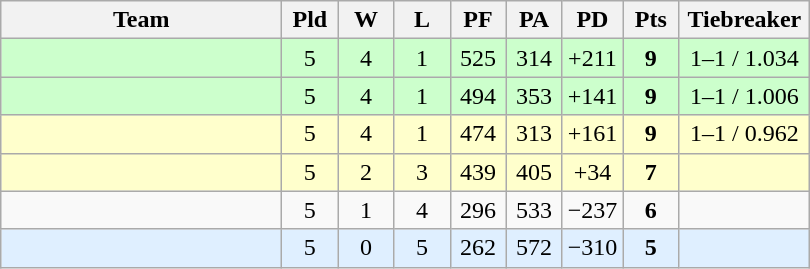<table class=wikitable style="text-align:center">
<tr>
<th width=180>Team</th>
<th width=30>Pld</th>
<th width=30>W</th>
<th width=30>L</th>
<th width=30>PF</th>
<th width=30>PA</th>
<th width=30>PD</th>
<th width=30>Pts</th>
<th width=80>Tiebreaker</th>
</tr>
<tr bgcolor="#ccffcc">
<td align="left"></td>
<td>5</td>
<td>4</td>
<td>1</td>
<td>525</td>
<td>314</td>
<td>+211</td>
<td><strong>9</strong></td>
<td>1–1 / 1.034</td>
</tr>
<tr bgcolor="#ccffcc">
<td align="left"></td>
<td>5</td>
<td>4</td>
<td>1</td>
<td>494</td>
<td>353</td>
<td>+141</td>
<td><strong>9</strong></td>
<td>1–1 / 1.006</td>
</tr>
<tr bgcolor="#ffffcc">
<td align="left"></td>
<td>5</td>
<td>4</td>
<td>1</td>
<td>474</td>
<td>313</td>
<td>+161</td>
<td><strong>9</strong></td>
<td>1–1 / 0.962</td>
</tr>
<tr bgcolor="#ffffcc">
<td align="left"></td>
<td>5</td>
<td>2</td>
<td>3</td>
<td>439</td>
<td>405</td>
<td>+34</td>
<td><strong>7</strong></td>
<td></td>
</tr>
<tr>
<td align="left"></td>
<td>5</td>
<td>1</td>
<td>4</td>
<td>296</td>
<td>533</td>
<td>−237</td>
<td><strong>6</strong></td>
<td></td>
</tr>
<tr bgcolor="#dfefff">
<td align="left"></td>
<td>5</td>
<td>0</td>
<td>5</td>
<td>262</td>
<td>572</td>
<td>−310</td>
<td><strong>5</strong></td>
<td></td>
</tr>
</table>
